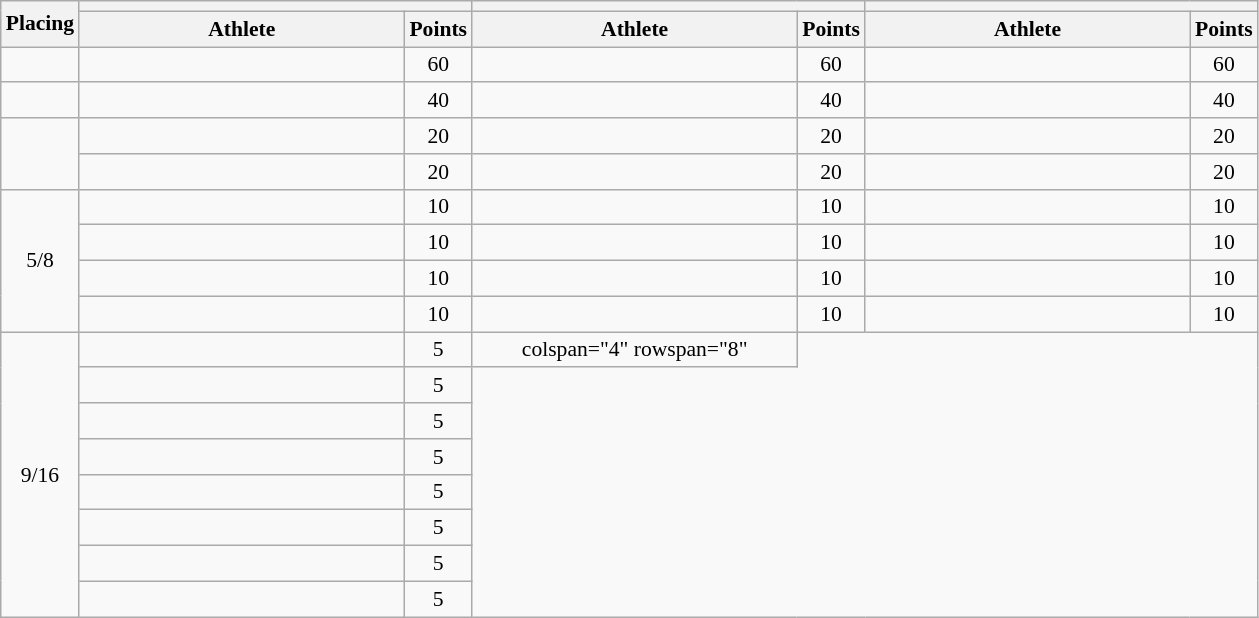<table class="wikitable" style="font-size:90%; text-align:center">
<tr>
<th rowspan="2">Placing</th>
<th colspan="2"></th>
<th colspan="2"></th>
<th colspan="2"></th>
</tr>
<tr>
<th width="210">Athlete</th>
<th>Points</th>
<th width="210">Athlete</th>
<th>Points</th>
<th width="210">Athlete</th>
<th>Points</th>
</tr>
<tr>
<td></td>
<td align="left"></td>
<td>60</td>
<td align="left"><br></td>
<td>60</td>
<td align="left"><br></td>
<td>60</td>
</tr>
<tr>
<td></td>
<td align="left"></td>
<td>40</td>
<td align="left"><br></td>
<td>40</td>
<td align="left"><br></td>
<td>40</td>
</tr>
<tr>
<td rowspan="2"></td>
<td align="left"></td>
<td>20</td>
<td align="left"><br></td>
<td>20</td>
<td align="left"><br></td>
<td>20</td>
</tr>
<tr>
<td align="left"></td>
<td>20</td>
<td align="left"><br></td>
<td>20</td>
<td align="left"><br></td>
<td>20</td>
</tr>
<tr>
<td rowspan="4">5/8</td>
<td align="left"></td>
<td>10</td>
<td align="left"><br></td>
<td>10</td>
<td align="left"><br></td>
<td>10</td>
</tr>
<tr>
<td align="left"></td>
<td>10</td>
<td align="left"><br></td>
<td>10</td>
<td align="left"><br></td>
<td>10</td>
</tr>
<tr>
<td align="left"></td>
<td>10</td>
<td align="left"><br></td>
<td>10</td>
<td align="left"><br></td>
<td>10</td>
</tr>
<tr>
<td align="left"></td>
<td>10</td>
<td align="left"><br></td>
<td>10</td>
<td align="left"><br></td>
<td>10</td>
</tr>
<tr>
<td rowspan="8">9/16</td>
<td align="left"></td>
<td>5</td>
<td>colspan="4" rowspan="8" </td>
</tr>
<tr>
<td align="left"></td>
<td>5</td>
</tr>
<tr>
<td align="left"></td>
<td>5</td>
</tr>
<tr>
<td align="left"></td>
<td>5</td>
</tr>
<tr>
<td align="left"></td>
<td>5</td>
</tr>
<tr>
<td align="left"></td>
<td>5</td>
</tr>
<tr>
<td align="left"></td>
<td>5</td>
</tr>
<tr>
<td align="left"></td>
<td>5</td>
</tr>
</table>
